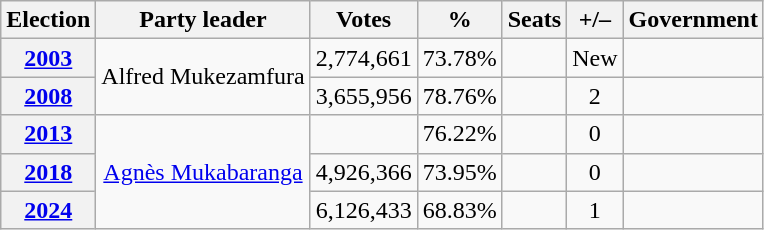<table class=wikitable style=text-align:center>
<tr>
<th>Election</th>
<th>Party leader</th>
<th>Votes</th>
<th>%</th>
<th>Seats</th>
<th>+/–</th>
<th>Government</th>
</tr>
<tr>
<th><a href='#'>2003</a></th>
<td rowspan="2">Alfred Mukezamfura</td>
<td>2,774,661</td>
<td>73.78%</td>
<td></td>
<td>New</td>
<td></td>
</tr>
<tr>
<th><a href='#'>2008</a></th>
<td>3,655,956</td>
<td>78.76%</td>
<td></td>
<td> 2</td>
<td></td>
</tr>
<tr>
<th><a href='#'>2013</a></th>
<td rowspan="3"><a href='#'>Agnès Mukabaranga</a></td>
<td></td>
<td>76.22%</td>
<td></td>
<td> 0</td>
<td></td>
</tr>
<tr>
<th><a href='#'>2018</a></th>
<td>4,926,366</td>
<td>73.95%</td>
<td></td>
<td> 0</td>
<td></td>
</tr>
<tr>
<th><a href='#'>2024</a></th>
<td>6,126,433</td>
<td>68.83%</td>
<td></td>
<td> 1</td>
<td></td>
</tr>
</table>
